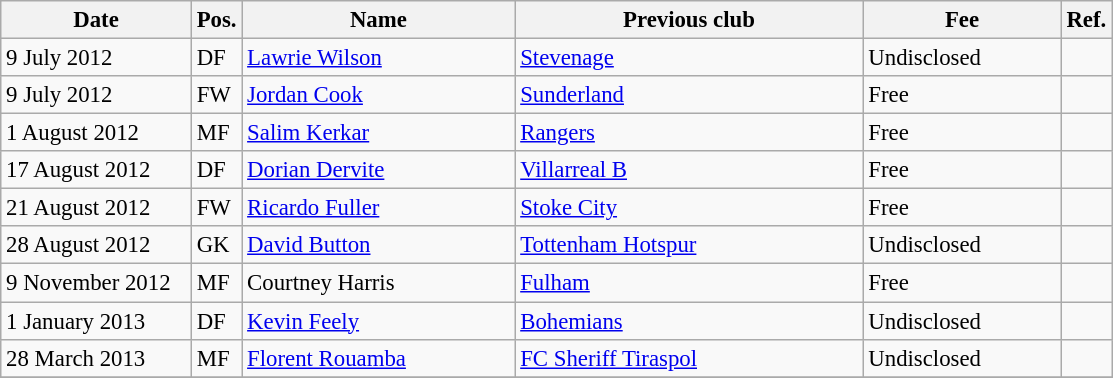<table class="wikitable" style="font-size:95%;">
<tr>
<th style="width:120px;">Date</th>
<th style="width:25px;">Pos.</th>
<th style="width:175px;">Name</th>
<th style="width:225px;">Previous club</th>
<th style="width:125px;">Fee</th>
<th style="width:25px;">Ref.</th>
</tr>
<tr>
<td>9 July 2012</td>
<td>DF</td>
<td> <a href='#'>Lawrie Wilson</a></td>
<td> <a href='#'>Stevenage</a></td>
<td>Undisclosed</td>
<td></td>
</tr>
<tr>
<td>9 July 2012</td>
<td>FW</td>
<td> <a href='#'>Jordan Cook</a></td>
<td> <a href='#'>Sunderland</a></td>
<td>Free</td>
<td></td>
</tr>
<tr>
<td>1 August 2012</td>
<td>MF</td>
<td> <a href='#'>Salim Kerkar</a></td>
<td> <a href='#'>Rangers</a></td>
<td>Free</td>
<td></td>
</tr>
<tr>
<td>17 August 2012</td>
<td>DF</td>
<td> <a href='#'>Dorian Dervite</a></td>
<td> <a href='#'>Villarreal B</a></td>
<td>Free</td>
<td></td>
</tr>
<tr>
<td>21 August 2012</td>
<td>FW</td>
<td> <a href='#'>Ricardo Fuller</a></td>
<td> <a href='#'>Stoke City</a></td>
<td>Free</td>
<td></td>
</tr>
<tr>
<td>28 August 2012</td>
<td>GK</td>
<td> <a href='#'>David Button</a></td>
<td> <a href='#'>Tottenham Hotspur</a></td>
<td>Undisclosed</td>
<td></td>
</tr>
<tr>
<td>9 November 2012</td>
<td>MF</td>
<td> Courtney Harris</td>
<td> <a href='#'>Fulham</a></td>
<td>Free</td>
<td></td>
</tr>
<tr>
<td>1 January 2013</td>
<td>DF</td>
<td> <a href='#'>Kevin Feely</a></td>
<td> <a href='#'>Bohemians</a></td>
<td>Undisclosed</td>
<td></td>
</tr>
<tr>
<td>28 March 2013</td>
<td>MF</td>
<td> <a href='#'>Florent Rouamba</a></td>
<td> <a href='#'>FC Sheriff Tiraspol</a></td>
<td>Undisclosed</td>
<td></td>
</tr>
<tr>
</tr>
</table>
